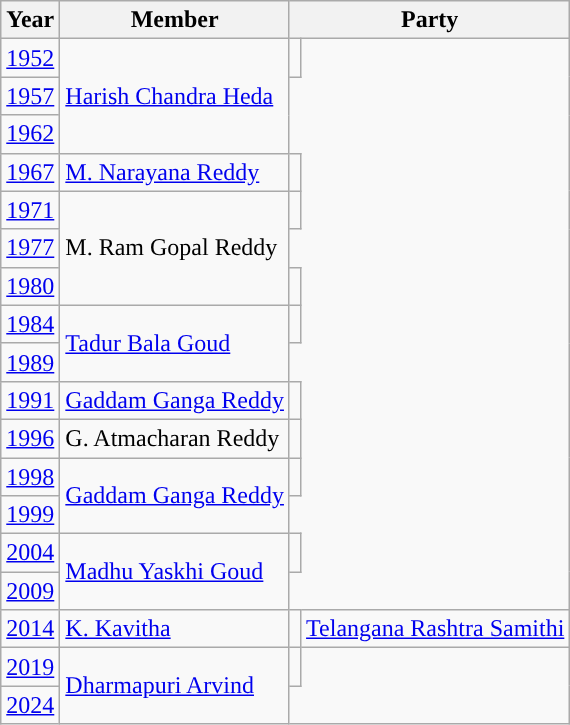<table class="wikitable">
<tr>
<th>Year</th>
<th>Member</th>
<th colspan="2">Party</th>
</tr>
<tr>
<td><a href='#'>1952</a></td>
<td rowspan="3"><a href='#'>Harish Chandra Heda</a></td>
<td></td>
</tr>
<tr>
<td><a href='#'>1957</a></td>
</tr>
<tr>
<td><a href='#'>1962</a></td>
</tr>
<tr>
<td><a href='#'>1967</a></td>
<td><a href='#'>M. Narayana Reddy</a></td>
<td></td>
</tr>
<tr>
<td><a href='#'>1971</a></td>
<td rowspan="3">M. Ram Gopal Reddy</td>
<td></td>
</tr>
<tr>
<td><a href='#'>1977</a></td>
</tr>
<tr>
<td><a href='#'>1980</a></td>
<td></td>
</tr>
<tr>
<td><a href='#'>1984</a></td>
<td rowspan="2"><a href='#'>Tadur Bala Goud</a></td>
<td></td>
</tr>
<tr>
<td><a href='#'>1989</a></td>
</tr>
<tr>
<td><a href='#'>1991</a></td>
<td><a href='#'>Gaddam Ganga Reddy</a></td>
<td></td>
</tr>
<tr>
<td><a href='#'>1996</a></td>
<td>G. Atmacharan Reddy</td>
<td></td>
</tr>
<tr>
<td><a href='#'>1998</a></td>
<td rowspan="2"><a href='#'>Gaddam Ganga Reddy</a></td>
<td></td>
</tr>
<tr>
<td><a href='#'>1999</a></td>
</tr>
<tr>
<td><a href='#'>2004</a></td>
<td rowspan="2"><a href='#'>Madhu Yaskhi Goud</a></td>
<td></td>
</tr>
<tr>
<td><a href='#'>2009</a></td>
</tr>
<tr>
<td><a href='#'>2014</a></td>
<td><a href='#'>K. Kavitha</a></td>
<td style="background-color: "></td>
<td><a href='#'>Telangana Rashtra Samithi</a></td>
</tr>
<tr>
<td><a href='#'>2019</a></td>
<td rowspan="2"><a href='#'>Dharmapuri Arvind</a></td>
<td></td>
</tr>
<tr>
<td><a href='#'>2024</a></td>
</tr>
</table>
